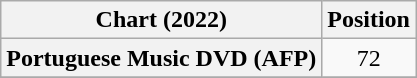<table class="wikitable sortable plainrowheaders" style="text-align:center">
<tr>
<th>Chart (2022)</th>
<th>Position</th>
</tr>
<tr>
<th scope="row">Portuguese Music DVD (AFP)</th>
<td>72</td>
</tr>
<tr>
</tr>
</table>
